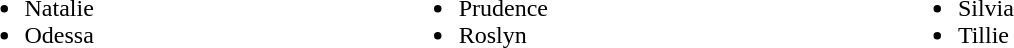<table width="70%">
<tr>
<td><br><ul><li>Natalie</li><li>Odessa</li></ul></td>
<td><br><ul><li>Prudence</li><li>Roslyn</li></ul></td>
<td><br><ul><li>Silvia</li><li>Tillie</li></ul></td>
</tr>
</table>
